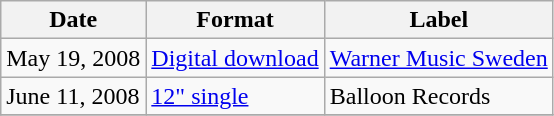<table class="wikitable plainrowheaders">
<tr>
<th scope="col">Date</th>
<th scope="col">Format</th>
<th scope="col">Label</th>
</tr>
<tr>
<td>May 19, 2008</td>
<td><a href='#'>Digital download</a></td>
<td><a href='#'>Warner Music Sweden</a></td>
</tr>
<tr>
<td>June 11, 2008</td>
<td><a href='#'>12" single</a></td>
<td>Balloon Records</td>
</tr>
<tr>
</tr>
</table>
